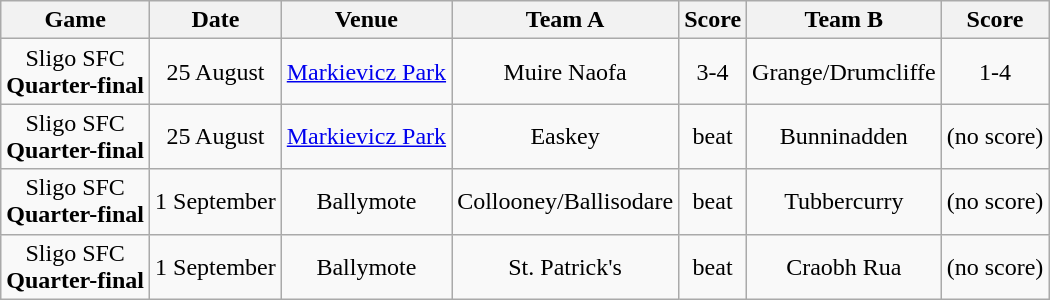<table class="wikitable">
<tr>
<th>Game</th>
<th>Date</th>
<th>Venue</th>
<th>Team A</th>
<th>Score</th>
<th>Team B</th>
<th>Score</th>
</tr>
<tr align="center">
<td>Sligo SFC<br><strong>Quarter-final</strong></td>
<td>25 August</td>
<td><a href='#'>Markievicz Park</a></td>
<td>Muire Naofa</td>
<td>3-4</td>
<td>Grange/Drumcliffe</td>
<td>1-4</td>
</tr>
<tr align="center">
<td>Sligo SFC<br><strong>Quarter-final</strong></td>
<td>25 August</td>
<td><a href='#'>Markievicz Park</a></td>
<td>Easkey</td>
<td>beat</td>
<td>Bunninadden</td>
<td>(no score)</td>
</tr>
<tr align="center">
<td>Sligo SFC<br><strong>Quarter-final</strong></td>
<td>1 September</td>
<td>Ballymote</td>
<td>Collooney/Ballisodare</td>
<td>beat</td>
<td>Tubbercurry</td>
<td>(no score)</td>
</tr>
<tr align="center">
<td>Sligo SFC<br><strong>Quarter-final</strong></td>
<td>1 September</td>
<td>Ballymote</td>
<td>St. Patrick's</td>
<td>beat</td>
<td>Craobh Rua</td>
<td>(no score)</td>
</tr>
</table>
